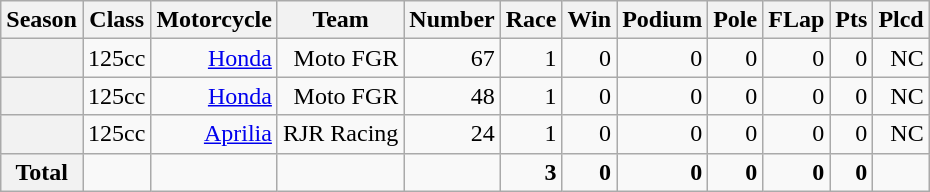<table class="wikitable">
<tr>
<th>Season</th>
<th>Class</th>
<th>Motorcycle</th>
<th>Team</th>
<th>Number</th>
<th>Race</th>
<th>Win</th>
<th>Podium</th>
<th>Pole</th>
<th>FLap</th>
<th>Pts</th>
<th>Plcd</th>
</tr>
<tr align="right">
<th></th>
<td>125cc</td>
<td><a href='#'>Honda</a></td>
<td>Moto FGR</td>
<td>67</td>
<td>1</td>
<td>0</td>
<td>0</td>
<td>0</td>
<td>0</td>
<td>0</td>
<td>NC</td>
</tr>
<tr align="right">
<th></th>
<td>125cc</td>
<td><a href='#'>Honda</a></td>
<td>Moto FGR</td>
<td>48</td>
<td>1</td>
<td>0</td>
<td>0</td>
<td>0</td>
<td>0</td>
<td>0</td>
<td>NC</td>
</tr>
<tr align="right">
<th></th>
<td>125cc</td>
<td><a href='#'>Aprilia</a></td>
<td>RJR Racing</td>
<td>24</td>
<td>1</td>
<td>0</td>
<td>0</td>
<td>0</td>
<td>0</td>
<td>0</td>
<td>NC</td>
</tr>
<tr align="right">
<th>Total</th>
<td></td>
<td></td>
<td></td>
<td></td>
<td><strong>3</strong></td>
<td><strong>0</strong></td>
<td><strong>0</strong></td>
<td><strong>0</strong></td>
<td><strong>0</strong></td>
<td><strong>0</strong></td>
<td></td>
</tr>
</table>
